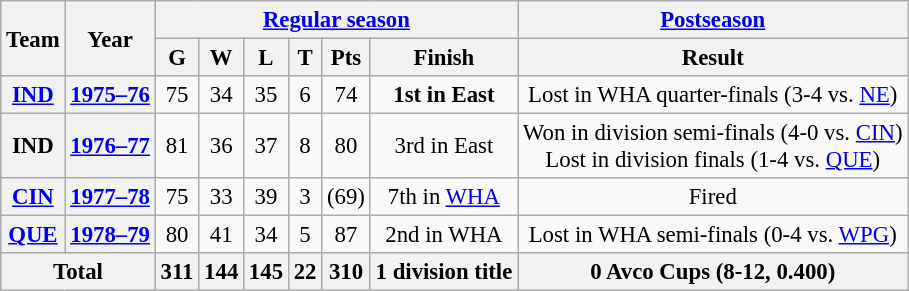<table class="wikitable" style="font-size: 95%; text-align:center;">
<tr>
<th rowspan="2">Team</th>
<th rowspan="2">Year</th>
<th colspan="6"><a href='#'>Regular season</a></th>
<th colspan="1"><a href='#'>Postseason</a></th>
</tr>
<tr>
<th>G</th>
<th>W</th>
<th>L</th>
<th>T</th>
<th>Pts</th>
<th>Finish</th>
<th>Result</th>
</tr>
<tr>
<th><a href='#'>IND</a></th>
<th><a href='#'>1975–76</a></th>
<td>75</td>
<td>34</td>
<td>35</td>
<td>6</td>
<td>74</td>
<td><strong>1st in East</strong></td>
<td>Lost in WHA quarter-finals (3-4 vs. <a href='#'>NE</a>)</td>
</tr>
<tr>
<th>IND</th>
<th><a href='#'>1976–77</a></th>
<td>81</td>
<td>36</td>
<td>37</td>
<td>8</td>
<td>80</td>
<td>3rd in East</td>
<td>Won in division semi-finals (4-0 vs. <a href='#'>CIN</a>) <br> Lost in division finals (1-4 vs. <a href='#'>QUE</a>)</td>
</tr>
<tr>
<th><a href='#'>CIN</a></th>
<th><a href='#'>1977–78</a></th>
<td>75</td>
<td>33</td>
<td>39</td>
<td>3</td>
<td>(69)</td>
<td>7th in <a href='#'>WHA</a></td>
<td>Fired</td>
</tr>
<tr>
<th><a href='#'>QUE</a></th>
<th><a href='#'>1978–79</a></th>
<td>80</td>
<td>41</td>
<td>34</td>
<td>5</td>
<td>87</td>
<td>2nd in WHA</td>
<td>Lost in WHA semi-finals (0-4 vs. <a href='#'>WPG</a>)</td>
</tr>
<tr>
<th colspan="2">Total</th>
<th>311</th>
<th>144</th>
<th>145</th>
<th>22</th>
<th>310</th>
<th>1 division title</th>
<th>0 Avco Cups (8-12, 0.400)</th>
</tr>
</table>
